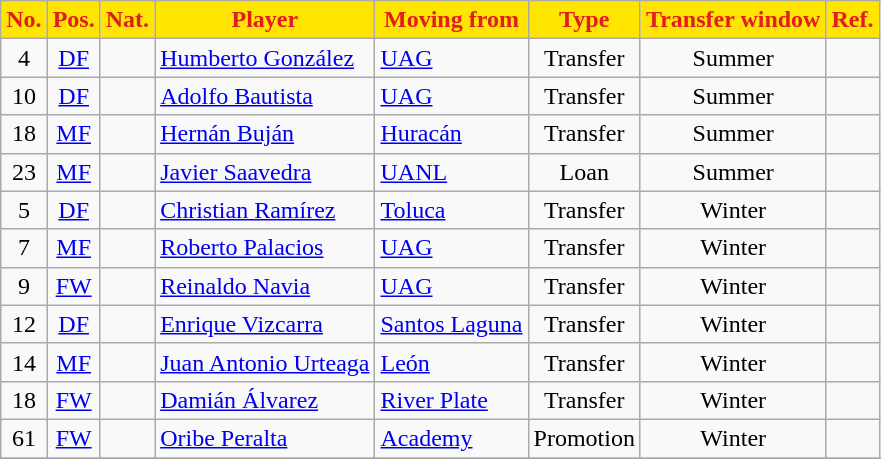<table class="wikitable sortable" style="text-align:center;">
<tr>
<th style=background-color:#FFE500;color:#E11D1E>No.</th>
<th style=background-color:#FFE500;color:#E11D1E>Pos.</th>
<th style=background-color:#FFE500;color:#E11D1E>Nat.</th>
<th style=background-color:#FFE500;color:#E11D1E>Player</th>
<th style=background-color:#FFE500;color:#E11D1E>Moving from</th>
<th style=background-color:#FFE500;color:#E11D1E>Type</th>
<th style=background-color:#FFE500;color:#E11D1E>Transfer window</th>
<th style=background-color:#FFE500;color:#E11D1E>Ref.</th>
</tr>
<tr>
<td>4</td>
<td><a href='#'>DF</a></td>
<td></td>
<td align=left><a href='#'>Humberto González</a></td>
<td align=left><a href='#'>UAG</a></td>
<td>Transfer</td>
<td>Summer</td>
<td></td>
</tr>
<tr>
<td>10</td>
<td><a href='#'>DF</a></td>
<td></td>
<td align=left><a href='#'>Adolfo Bautista</a></td>
<td align=left><a href='#'>UAG</a></td>
<td>Transfer</td>
<td>Summer</td>
<td></td>
</tr>
<tr>
<td>18</td>
<td><a href='#'>MF</a></td>
<td></td>
<td align=left><a href='#'>Hernán Buján</a></td>
<td align=left> <a href='#'>Huracán</a></td>
<td>Transfer</td>
<td>Summer</td>
<td></td>
</tr>
<tr>
<td>23</td>
<td><a href='#'>MF</a></td>
<td></td>
<td align=left><a href='#'>Javier Saavedra</a></td>
<td align=left><a href='#'>UANL</a></td>
<td>Loan</td>
<td>Summer</td>
<td></td>
</tr>
<tr>
<td>5</td>
<td><a href='#'>DF</a></td>
<td></td>
<td align=left><a href='#'>Christian Ramírez</a></td>
<td align=left><a href='#'>Toluca</a></td>
<td>Transfer</td>
<td>Winter</td>
<td></td>
</tr>
<tr>
<td>7</td>
<td><a href='#'>MF</a></td>
<td></td>
<td align=left><a href='#'>Roberto Palacios</a></td>
<td align=left><a href='#'>UAG</a></td>
<td>Transfer</td>
<td>Winter</td>
<td></td>
</tr>
<tr>
<td>9</td>
<td><a href='#'>FW</a></td>
<td></td>
<td align=left><a href='#'>Reinaldo Navia</a></td>
<td align=left><a href='#'>UAG</a></td>
<td>Transfer</td>
<td>Winter</td>
<td></td>
</tr>
<tr>
<td>12</td>
<td><a href='#'>DF</a></td>
<td></td>
<td align=left><a href='#'>Enrique Vizcarra</a></td>
<td align=left><a href='#'>Santos Laguna</a></td>
<td>Transfer</td>
<td>Winter</td>
<td></td>
</tr>
<tr>
<td>14</td>
<td><a href='#'>MF</a></td>
<td></td>
<td align=left><a href='#'>Juan Antonio Urteaga</a></td>
<td align=left><a href='#'>León</a></td>
<td>Transfer</td>
<td>Winter</td>
<td></td>
</tr>
<tr>
<td>18</td>
<td><a href='#'>FW</a></td>
<td></td>
<td align=left><a href='#'>Damián Álvarez</a></td>
<td align=left> <a href='#'>River Plate</a></td>
<td>Transfer</td>
<td>Winter</td>
<td></td>
</tr>
<tr>
<td>61</td>
<td><a href='#'>FW</a></td>
<td></td>
<td align=left><a href='#'>Oribe Peralta</a></td>
<td align=left><a href='#'>Academy</a></td>
<td>Promotion</td>
<td>Winter</td>
<td></td>
</tr>
<tr>
</tr>
</table>
